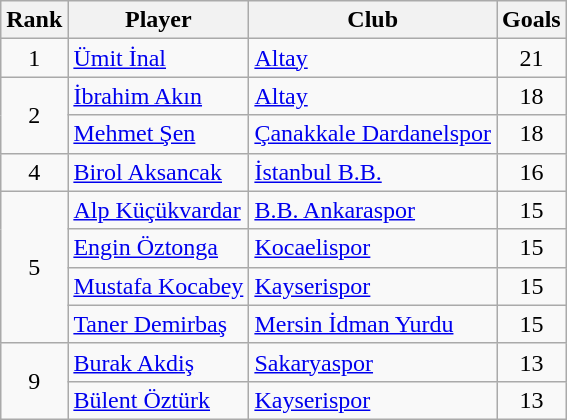<table class="wikitable" style="text-align: left;">
<tr>
<th>Rank</th>
<th>Player</th>
<th>Club</th>
<th>Goals</th>
</tr>
<tr>
<td align=center>1</td>
<td> <a href='#'>Ümit İnal</a></td>
<td><a href='#'>Altay</a></td>
<td align=center>21</td>
</tr>
<tr>
<td rowspan=2 align=center>2</td>
<td> <a href='#'>İbrahim Akın</a></td>
<td><a href='#'>Altay</a></td>
<td align=center>18</td>
</tr>
<tr>
<td> <a href='#'>Mehmet Şen</a></td>
<td><a href='#'>Çanakkale Dardanelspor</a></td>
<td align=center>18</td>
</tr>
<tr>
<td align=center>4</td>
<td> <a href='#'>Birol Aksancak</a></td>
<td><a href='#'>İstanbul B.B.</a></td>
<td align=center>16</td>
</tr>
<tr>
<td rowspan=4 align=center>5</td>
<td> <a href='#'>Alp Küçükvardar</a></td>
<td><a href='#'>B.B. Ankaraspor</a></td>
<td align=center>15</td>
</tr>
<tr>
<td> <a href='#'>Engin Öztonga</a></td>
<td><a href='#'>Kocaelispor</a></td>
<td align=center>15</td>
</tr>
<tr>
<td> <a href='#'>Mustafa Kocabey</a></td>
<td><a href='#'>Kayserispor</a></td>
<td align=center>15</td>
</tr>
<tr>
<td> <a href='#'>Taner Demirbaş</a></td>
<td><a href='#'>Mersin İdman Yurdu</a></td>
<td align=center>15</td>
</tr>
<tr>
<td rowspan=2 align=center>9</td>
<td> <a href='#'>Burak Akdiş</a></td>
<td><a href='#'>Sakaryaspor</a></td>
<td align=center>13</td>
</tr>
<tr>
<td> <a href='#'>Bülent Öztürk</a></td>
<td><a href='#'>Kayserispor</a></td>
<td align=center>13</td>
</tr>
</table>
